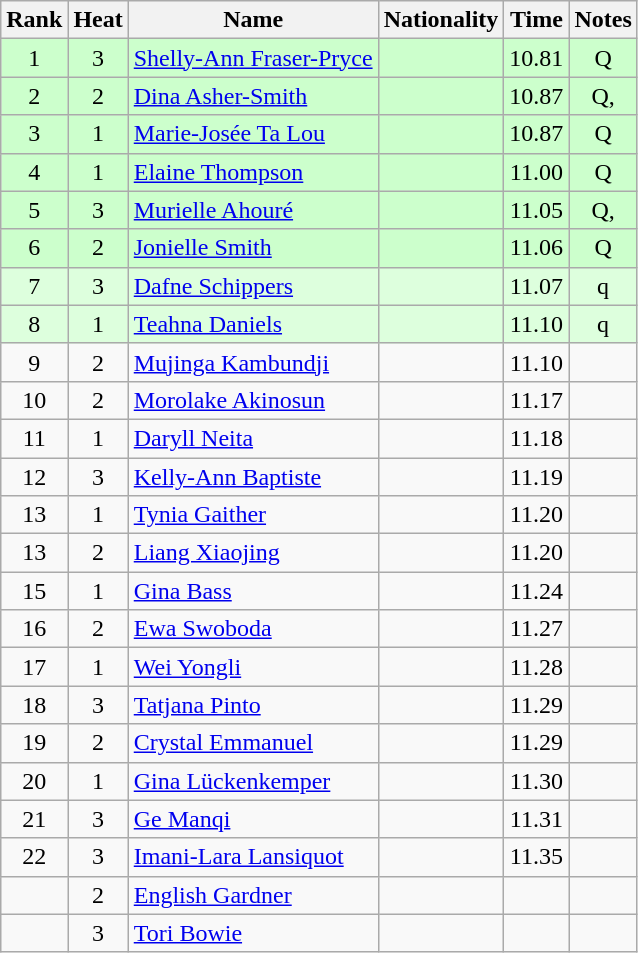<table class="wikitable sortable" style="text-align:center">
<tr>
<th>Rank</th>
<th>Heat</th>
<th>Name</th>
<th>Nationality</th>
<th>Time</th>
<th>Notes</th>
</tr>
<tr bgcolor=ccffcc>
<td>1</td>
<td>3</td>
<td align=left><a href='#'>Shelly-Ann Fraser-Pryce</a></td>
<td align=left></td>
<td>10.81</td>
<td>Q</td>
</tr>
<tr bgcolor=ccffcc>
<td>2</td>
<td>2</td>
<td align=left><a href='#'>Dina Asher-Smith</a></td>
<td align=left></td>
<td>10.87</td>
<td>Q, </td>
</tr>
<tr bgcolor=ccffcc>
<td>3</td>
<td>1</td>
<td align=left><a href='#'>Marie-Josée Ta Lou</a></td>
<td align=left></td>
<td>10.87</td>
<td>Q</td>
</tr>
<tr bgcolor=ccffcc>
<td>4</td>
<td>1</td>
<td align=left><a href='#'>Elaine Thompson</a></td>
<td align=left></td>
<td>11.00</td>
<td>Q</td>
</tr>
<tr bgcolor=ccffcc>
<td>5</td>
<td>3</td>
<td align=left><a href='#'>Murielle Ahouré</a></td>
<td align=left></td>
<td>11.05</td>
<td>Q,  </td>
</tr>
<tr bgcolor=ccffcc>
<td>6</td>
<td>2</td>
<td align=left><a href='#'>Jonielle Smith</a></td>
<td align=left></td>
<td>11.06</td>
<td>Q</td>
</tr>
<tr bgcolor=ddffdd>
<td>7</td>
<td>3</td>
<td align=left><a href='#'>Dafne Schippers</a></td>
<td align=left></td>
<td>11.07</td>
<td>q</td>
</tr>
<tr bgcolor=ddffdd>
<td>8</td>
<td>1</td>
<td align=left><a href='#'>Teahna Daniels</a></td>
<td align=left></td>
<td>11.10</td>
<td>q</td>
</tr>
<tr>
<td>9</td>
<td>2</td>
<td align=left><a href='#'>Mujinga Kambundji</a></td>
<td align=left></td>
<td>11.10</td>
<td></td>
</tr>
<tr>
<td>10</td>
<td>2</td>
<td align=left><a href='#'>Morolake Akinosun</a></td>
<td align=left></td>
<td>11.17</td>
<td></td>
</tr>
<tr>
<td>11</td>
<td>1</td>
<td align=left><a href='#'>Daryll Neita</a></td>
<td align=left></td>
<td>11.18</td>
<td></td>
</tr>
<tr>
<td>12</td>
<td>3</td>
<td align=left><a href='#'>Kelly-Ann Baptiste</a></td>
<td align=left></td>
<td>11.19</td>
<td></td>
</tr>
<tr>
<td>13</td>
<td>1</td>
<td align=left><a href='#'>Tynia Gaither</a></td>
<td align=left></td>
<td>11.20</td>
<td></td>
</tr>
<tr>
<td>13</td>
<td>2</td>
<td align=left><a href='#'>Liang Xiaojing</a></td>
<td align=left></td>
<td>11.20</td>
<td></td>
</tr>
<tr>
<td>15</td>
<td>1</td>
<td align=left><a href='#'>Gina Bass</a></td>
<td align=left></td>
<td>11.24</td>
<td></td>
</tr>
<tr>
<td>16</td>
<td>2</td>
<td align=left><a href='#'>Ewa Swoboda</a></td>
<td align=left></td>
<td>11.27</td>
<td></td>
</tr>
<tr>
<td>17</td>
<td>1</td>
<td align=left><a href='#'>Wei Yongli</a></td>
<td align=left></td>
<td>11.28</td>
<td></td>
</tr>
<tr>
<td>18</td>
<td>3</td>
<td align=left><a href='#'>Tatjana Pinto</a></td>
<td align=left></td>
<td>11.29</td>
<td></td>
</tr>
<tr>
<td>19</td>
<td>2</td>
<td align=left><a href='#'>Crystal Emmanuel</a></td>
<td align=left></td>
<td>11.29</td>
<td></td>
</tr>
<tr>
<td>20</td>
<td>1</td>
<td align=left><a href='#'>Gina Lückenkemper</a></td>
<td align=left></td>
<td>11.30</td>
<td></td>
</tr>
<tr>
<td>21</td>
<td>3</td>
<td align=left><a href='#'>Ge Manqi</a></td>
<td align=left></td>
<td>11.31</td>
<td></td>
</tr>
<tr>
<td>22</td>
<td>3</td>
<td align=left><a href='#'>Imani-Lara Lansiquot</a></td>
<td align=left></td>
<td>11.35</td>
<td></td>
</tr>
<tr>
<td></td>
<td>2</td>
<td align=left><a href='#'>English Gardner</a></td>
<td align=left></td>
<td></td>
<td></td>
</tr>
<tr>
<td></td>
<td>3</td>
<td align=left><a href='#'>Tori Bowie</a></td>
<td align=left></td>
<td></td>
<td></td>
</tr>
</table>
